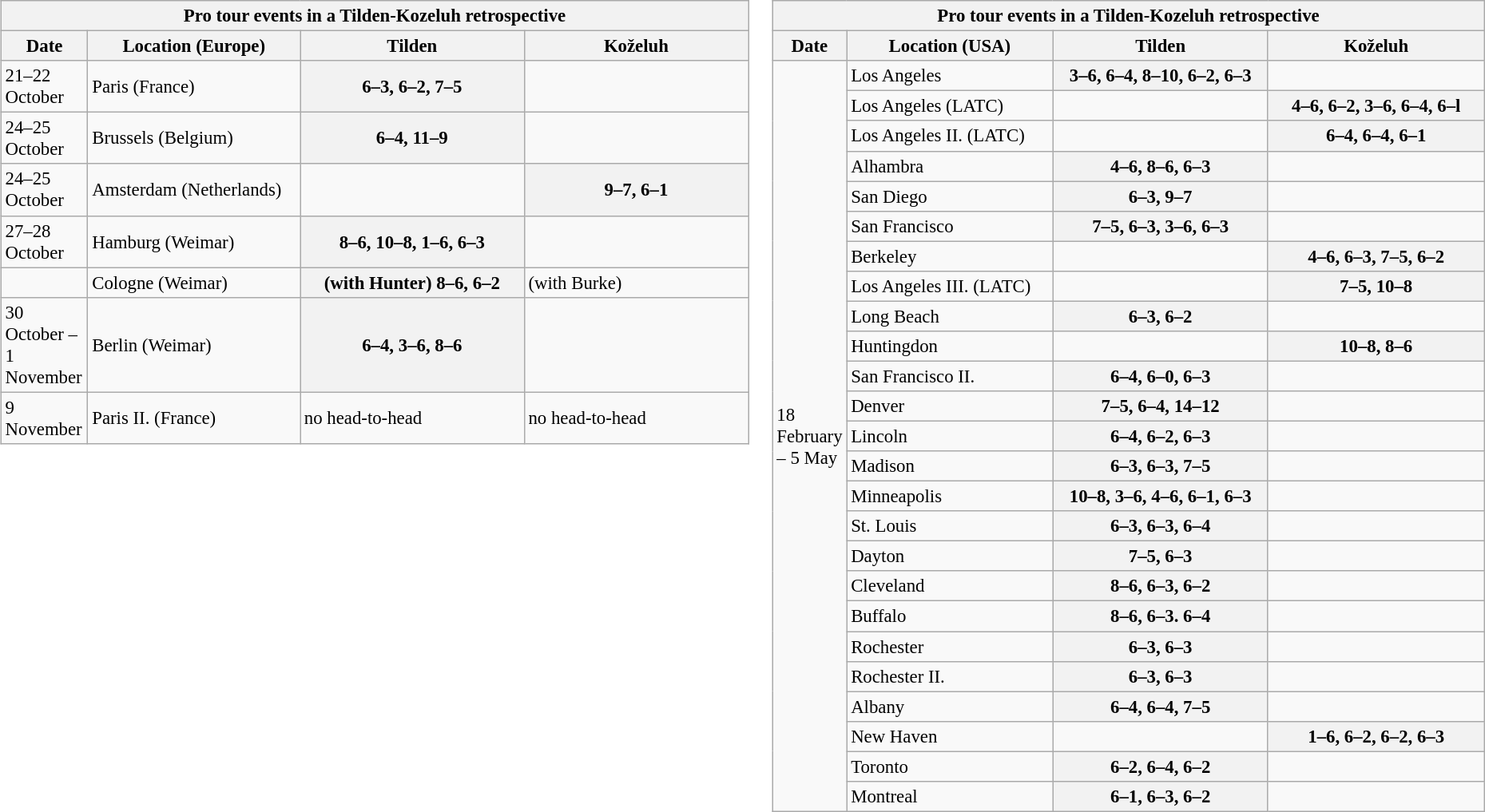<table>
<tr valign=top>
<td><br><table class=wikitable style="font-size:95%;">
<tr>
<th colspan="4">Pro tour events in a Tilden-Kozeluh retrospective</th>
</tr>
<tr>
<th>Date</th>
<th style="width:170px;">Location (Europe)</th>
<th style="width:180px;">Tilden</th>
<th style="width:180px;">Koželuh</th>
</tr>
<tr>
<td>21–22 October</td>
<td>Paris (France)</td>
<th>6–3, 6–2, 7–5</th>
<td></td>
</tr>
<tr>
<td>24–25 October</td>
<td>Brussels (Belgium)</td>
<th>6–4, 11–9</th>
<td></td>
</tr>
<tr>
<td>24–25 October</td>
<td>Amsterdam (Netherlands)</td>
<td></td>
<th>9–7, 6–1</th>
</tr>
<tr>
<td>27–28 October</td>
<td>Hamburg (Weimar)</td>
<th>8–6, 10–8, 1–6, 6–3</th>
<td></td>
</tr>
<tr>
<td></td>
<td>Cologne (Weimar)</td>
<th>(with Hunter) 8–6, 6–2</th>
<td>(with Burke)</td>
</tr>
<tr>
<td>30 October – 1 November</td>
<td>Berlin (Weimar)</td>
<th>6–4, 3–6, 8–6</th>
<td></td>
</tr>
<tr>
<td>9 November</td>
<td>Paris II. (France)</td>
<td>no head-to-head</td>
<td>no head-to-head</td>
</tr>
</table>
</td>
<td><br><table class=wikitable style="font-size:95%;">
<tr>
<th colspan="4">Pro tour events in a Tilden-Kozeluh retrospective </th>
</tr>
<tr>
<th>Date</th>
<th style="width:170px;">Location (USA)</th>
<th style="width:180px;">Tilden</th>
<th style="width:180px;">Koželuh</th>
</tr>
<tr>
<td rowspan="25">18 February – 5 May</td>
<td>Los Angeles</td>
<th>3–6, 6–4, 8–10, 6–2, 6–3</th>
<td></td>
</tr>
<tr>
<td>Los Angeles (LATC)</td>
<td></td>
<th>4–6, 6–2, 3–6, 6–4, 6–l</th>
</tr>
<tr>
<td>Los Angeles II. (LATC)</td>
<td></td>
<th>6–4, 6–4, 6–1</th>
</tr>
<tr>
<td>Alhambra</td>
<th>4–6, 8–6, 6–3</th>
<td></td>
</tr>
<tr>
<td>San Diego</td>
<th>6–3, 9–7</th>
<td></td>
</tr>
<tr>
<td>San Francisco</td>
<th>7–5, 6–3, 3–6, 6–3</th>
<td></td>
</tr>
<tr>
<td>Berkeley</td>
<td></td>
<th>4–6, 6–3, 7–5, 6–2</th>
</tr>
<tr>
<td>Los Angeles III. (LATC)</td>
<td></td>
<th>7–5, 10–8</th>
</tr>
<tr>
<td>Long Beach</td>
<th>6–3, 6–2</th>
<td></td>
</tr>
<tr>
<td>Huntingdon</td>
<td></td>
<th>10–8, 8–6</th>
</tr>
<tr>
<td>San Francisco II.</td>
<th>6–4, 6–0, 6–3</th>
<td></td>
</tr>
<tr>
<td>Denver</td>
<th>7–5, 6–4, 14–12</th>
<td></td>
</tr>
<tr>
<td>Lincoln</td>
<th>6–4, 6–2, 6–3</th>
<td></td>
</tr>
<tr>
<td>Madison</td>
<th>6–3, 6–3, 7–5</th>
<td></td>
</tr>
<tr>
<td>Minneapolis</td>
<th>10–8, 3–6, 4–6, 6–1, 6–3</th>
<td></td>
</tr>
<tr>
<td>St. Louis</td>
<th>6–3, 6–3, 6–4</th>
<td></td>
</tr>
<tr>
<td>Dayton</td>
<th>7–5, 6–3</th>
<td></td>
</tr>
<tr>
<td>Cleveland</td>
<th>8–6, 6–3, 6–2</th>
<td></td>
</tr>
<tr>
<td>Buffalo</td>
<th>8–6, 6–3. 6–4</th>
<td></td>
</tr>
<tr>
<td>Rochester</td>
<th>6–3, 6–3</th>
<td></td>
</tr>
<tr>
<td>Rochester II.</td>
<th>6–3, 6–3</th>
<td></td>
</tr>
<tr>
<td>Albany</td>
<th>6–4, 6–4, 7–5</th>
<td></td>
</tr>
<tr>
<td>New Haven</td>
<td></td>
<th>1–6, 6–2, 6–2, 6–3</th>
</tr>
<tr>
<td>Toronto</td>
<th>6–2, 6–4, 6–2</th>
<td></td>
</tr>
<tr>
<td>Montreal</td>
<th>6–1, 6–3, 6–2</th>
<td></td>
</tr>
</table>
</td>
<td></td>
</tr>
</table>
